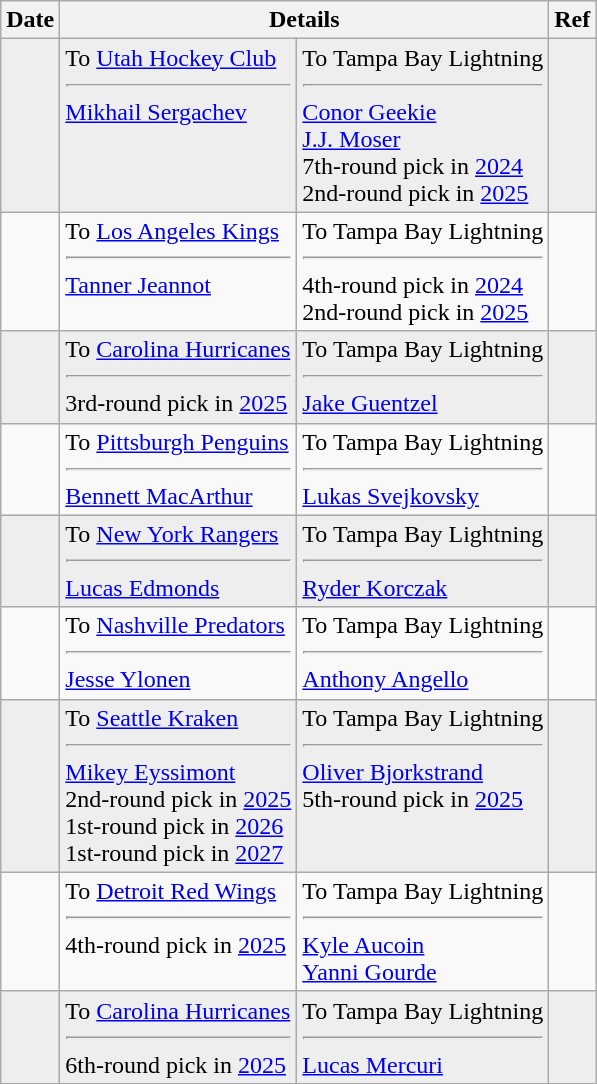<table class="wikitable">
<tr>
<th>Date</th>
<th colspan="2">Details</th>
<th>Ref</th>
</tr>
<tr style="background:#eee;">
<td></td>
<td valign="top">To <a href='#'>Utah Hockey Club</a><hr><a href='#'>Mikhail Sergachev</a></td>
<td valign="top">To Tampa Bay Lightning<hr><a href='#'>Conor Geekie</a><br><a href='#'>J.J. Moser</a><br>7th-round pick in <a href='#'>2024</a><br>2nd-round pick in <a href='#'>2025</a></td>
<td></td>
</tr>
<tr>
<td></td>
<td valign="top">To <a href='#'>Los Angeles Kings</a><hr><a href='#'>Tanner Jeannot</a></td>
<td valign="top">To Tampa Bay Lightning<hr>4th-round pick in <a href='#'>2024</a><br>2nd-round pick in <a href='#'>2025</a></td>
<td></td>
</tr>
<tr style="background:#eee;">
<td></td>
<td valign="top">To <a href='#'>Carolina Hurricanes</a><hr>3rd-round pick in <a href='#'>2025</a></td>
<td valign="top">To Tampa Bay Lightning<hr><a href='#'>Jake Guentzel</a></td>
<td></td>
</tr>
<tr>
<td></td>
<td valign="top">To <a href='#'>Pittsburgh Penguins</a><hr><a href='#'>Bennett MacArthur</a></td>
<td valign="top">To Tampa Bay Lightning<hr><a href='#'>Lukas Svejkovsky</a></td>
<td></td>
</tr>
<tr style="background:#eee;">
<td></td>
<td valign="top">To <a href='#'>New York Rangers</a><hr><a href='#'>Lucas Edmonds</a></td>
<td valign="top">To Tampa Bay Lightning<hr><a href='#'>Ryder Korczak</a></td>
<td></td>
</tr>
<tr>
<td></td>
<td valign="top">To <a href='#'>Nashville Predators</a><hr><a href='#'>Jesse Ylonen</a></td>
<td valign="top">To Tampa Bay Lightning<hr><a href='#'>Anthony Angello</a></td>
<td></td>
</tr>
<tr style="background:#eee;">
<td></td>
<td valign="top">To <a href='#'>Seattle Kraken</a><hr><a href='#'>Mikey Eyssimont</a><br>2nd-round pick in <a href='#'>2025</a><br>1st-round pick in <a href='#'>2026</a><br>1st-round pick in <a href='#'>2027</a></td>
<td valign="top">To Tampa Bay Lightning<hr><a href='#'>Oliver Bjorkstrand</a><br>5th-round pick in <a href='#'>2025</a></td>
<td></td>
</tr>
<tr>
<td></td>
<td valign="top">To <a href='#'>Detroit Red Wings</a><hr>4th-round pick in <a href='#'>2025</a></td>
<td valign="top">To Tampa Bay Lightning<hr><a href='#'>Kyle Aucoin</a><br><a href='#'>Yanni Gourde</a></td>
<td></td>
</tr>
<tr style="background:#eee;">
<td></td>
<td valign="top">To <a href='#'>Carolina Hurricanes</a><hr>6th-round pick in <a href='#'>2025</a></td>
<td valign="top">To Tampa Bay Lightning<hr><a href='#'>Lucas Mercuri</a></td>
<td></td>
</tr>
</table>
